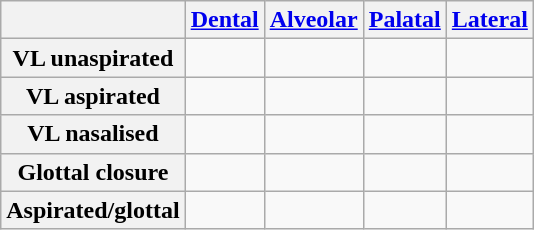<table class="wikitable" style="text-align:center">
<tr>
<th></th>
<th><a href='#'>Dental</a></th>
<th><a href='#'>Alveolar</a></th>
<th><a href='#'>Palatal</a></th>
<th><a href='#'>Lateral</a></th>
</tr>
<tr>
<th>VL unaspirated</th>
<td> </td>
<td> </td>
<td> </td>
<td> </td>
</tr>
<tr>
<th>VL aspirated</th>
<td> </td>
<td> </td>
<td> </td>
<td> </td>
</tr>
<tr>
<th>VL nasalised</th>
<td> </td>
<td> </td>
<td> </td>
<td> </td>
</tr>
<tr>
<th>Glottal closure</th>
<td> </td>
<td> </td>
<td> </td>
<td> </td>
</tr>
<tr>
<th>Aspirated/glottal</th>
<td> </td>
<td> </td>
<td> </td>
<td> </td>
</tr>
</table>
